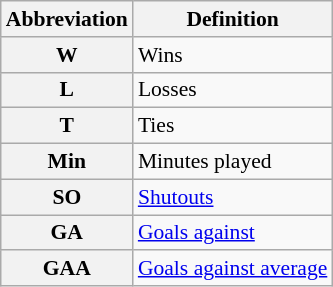<table class="wikitable" style="font-size:90%;">
<tr>
<th scope="col">Abbreviation</th>
<th scope="col">Definition</th>
</tr>
<tr>
<th scope="row">W</th>
<td>Wins</td>
</tr>
<tr>
<th scope="row">L</th>
<td>Losses</td>
</tr>
<tr>
<th scope="row">T</th>
<td>Ties</td>
</tr>
<tr>
<th scope="row">Min</th>
<td>Minutes played</td>
</tr>
<tr>
<th scope="row">SO</th>
<td><a href='#'>Shutouts</a></td>
</tr>
<tr>
<th scope="row">GA</th>
<td><a href='#'>Goals against</a></td>
</tr>
<tr>
<th scope="row">GAA</th>
<td><a href='#'>Goals against average</a></td>
</tr>
</table>
